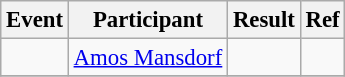<table class="wikitable" style="font-size: 95%;">
<tr>
<th>Event</th>
<th>Participant</th>
<th>Result</th>
<th>Ref</th>
</tr>
<tr>
<td></td>
<td><a href='#'>Amos Mansdorf</a></td>
<td></td>
<td></td>
</tr>
<tr>
</tr>
</table>
